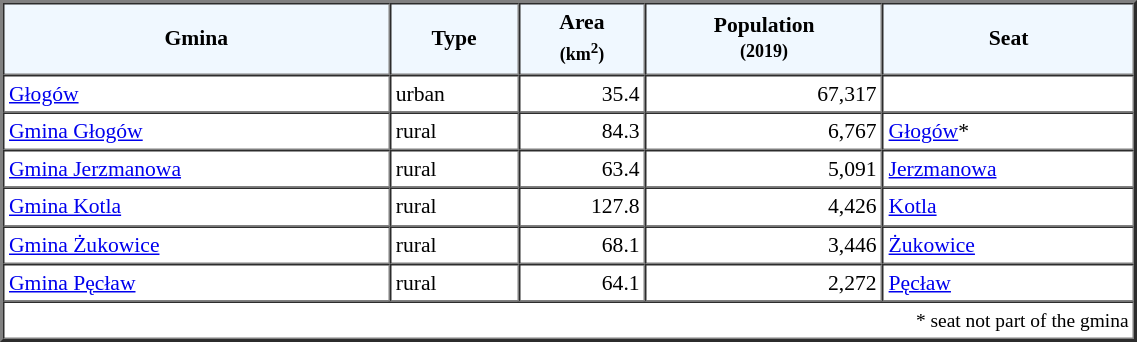<table width="60%" border="2" cellpadding="3" cellspacing="0" style="font-size:90%;line-height:120%;">
<tr bgcolor="F0F8FF">
<td style="text-align:center;"><strong>Gmina</strong></td>
<td style="text-align:center;"><strong>Type</strong></td>
<td style="text-align:center;"><strong>Area<br><small>(km<sup>2</sup>)</small></strong></td>
<td style="text-align:center;"><strong>Population<br><small>(2019)</small></strong></td>
<td style="text-align:center;"><strong>Seat</strong></td>
</tr>
<tr>
<td><a href='#'>Głogów</a></td>
<td>urban</td>
<td style="text-align:right;">35.4</td>
<td style="text-align:right;">67,317</td>
<td> </td>
</tr>
<tr>
<td><a href='#'>Gmina Głogów</a></td>
<td>rural</td>
<td style="text-align:right;">84.3</td>
<td style="text-align:right;">6,767</td>
<td><a href='#'>Głogów</a>*</td>
</tr>
<tr>
<td><a href='#'>Gmina Jerzmanowa</a></td>
<td>rural</td>
<td style="text-align:right;">63.4</td>
<td style="text-align:right;">5,091</td>
<td><a href='#'>Jerzmanowa</a></td>
</tr>
<tr>
<td><a href='#'>Gmina Kotla</a></td>
<td>rural</td>
<td style="text-align:right;">127.8</td>
<td style="text-align:right;">4,426</td>
<td><a href='#'>Kotla</a></td>
</tr>
<tr>
<td><a href='#'>Gmina Żukowice</a></td>
<td>rural</td>
<td style="text-align:right;">68.1</td>
<td style="text-align:right;">3,446</td>
<td><a href='#'>Żukowice</a></td>
</tr>
<tr>
<td><a href='#'>Gmina Pęcław</a></td>
<td>rural</td>
<td style="text-align:right;">64.1</td>
<td style="text-align:right;">2,272</td>
<td><a href='#'>Pęcław</a></td>
</tr>
<tr>
<td colspan=5 style="text-align:right;font-size:90%">* seat not part of the gmina</td>
</tr>
<tr>
</tr>
</table>
